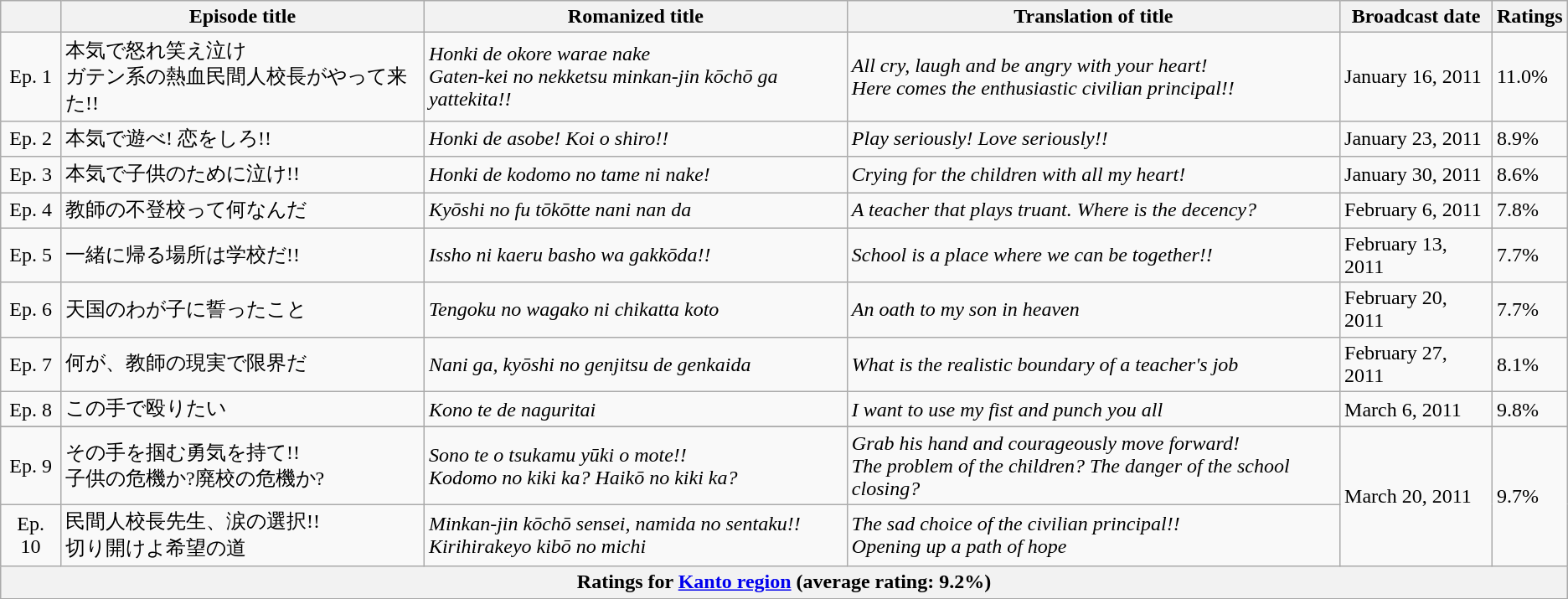<table class="wikitable" style="text-align:center">
<tr>
<th></th>
<th><strong>Episode title</strong></th>
<th><strong>Romanized title</strong></th>
<th><strong>Translation of title</strong></th>
<th><strong>Broadcast date</strong></th>
<th><strong>Ratings</strong></th>
</tr>
<tr>
<td>Ep. 1</td>
<td align=left>本気で怒れ笑え泣け <br> ガテン系の熱血民間人校長がやって来た!!</td>
<td align=left><em>Honki de okore warae nake <br> Gaten-kei no nekketsu minkan-jin kōchō ga yattekita!!</em></td>
<td align=left><em> All cry, laugh and be angry with your heart! <br>Here comes the enthusiastic civilian principal!!</em></td>
<td align=left>January 16, 2011</td>
<td align=left>11.0%</td>
</tr>
<tr>
<td>Ep. 2</td>
<td align=left>本気で遊べ! 恋をしろ!!</td>
<td align=left><em>Honki de asobe! Koi o shiro!!</em></td>
<td align=left><em>Play seriously! Love seriously!!</em></td>
<td align=left>January 23, 2011</td>
<td align=left>8.9%</td>
</tr>
<tr>
<td>Ep. 3</td>
<td align=left>本気で子供のために泣け!!</td>
<td align=left><em>Honki de kodomo no tame ni nake!</em></td>
<td align=left><em>Crying for the children with all my heart!</em></td>
<td align=left>January 30, 2011</td>
<td align=left>8.6%</td>
</tr>
<tr>
<td>Ep. 4</td>
<td align=left>教師の不登校って何なんだ</td>
<td align=left><em>Kyōshi no fu tōkōtte nani nan da</em></td>
<td align=left><em>A teacher that plays truant. Where is the decency? </em></td>
<td align=left>February 6, 2011</td>
<td align=left>7.8%</td>
</tr>
<tr>
<td>Ep. 5</td>
<td align=left>一緒に帰る場所は学校だ!!</td>
<td align=left><em>Issho ni kaeru basho wa gakkōda!!</em></td>
<td align=left><em>School is a place where we can be together!!</em></td>
<td align=left>February 13, 2011</td>
<td align=left>7.7%</td>
</tr>
<tr>
<td>Ep. 6</td>
<td align=left>天国のわが子に誓ったこと</td>
<td align=left><em>Tengoku no wagako ni chikatta koto</em></td>
<td align=left><em>An oath to my son in heaven</em></td>
<td align=left>February 20, 2011</td>
<td align=left>7.7%</td>
</tr>
<tr>
<td>Ep. 7</td>
<td align=left>何が、教師の現実で限界だ</td>
<td align=left><em>Nani ga, kyōshi no genjitsu de genkaida</em></td>
<td align=left><em>What is the realistic boundary of a teacher's job</em></td>
<td align=left>February 27, 2011</td>
<td align=left>8.1%</td>
</tr>
<tr>
<td>Ep. 8</td>
<td align=left>この手で殴りたい</td>
<td align=left><em>Kono te de naguritai</em></td>
<td align=left><em>I want to use my fist and punch you all</em></td>
<td align=left>March 6, 2011</td>
<td align=left>9.8%</td>
</tr>
<tr>
</tr>
<tr>
<td>Ep. 9</td>
<td align=left>その手を掴む勇気を持て!! <br>子供の危機か?廃校の危機か?</td>
<td align=left><em>Sono te o tsukamu yūki o mote!! <br>Kodomo no kiki ka? Haikō no kiki ka?</em></td>
<td align=left><em>Grab his hand and courageously move forward! <br>The problem of the children? The danger of the school closing?</em></td>
<td rowspan="2" align=left>March 20, 2011</td>
<td rowspan="2" align=left>9.7%</td>
</tr>
<tr>
<td>Ep. 10</td>
<td align=left>民間人校長先生、涙の選択!! <br> 切り開けよ希望の道</td>
<td align=left><em>Minkan-jin kōchō sensei, namida no sentaku!! <br>Kirihirakeyo kibō no michi</em></td>
<td align=left><em>The sad choice of the civilian principal!!<br> Opening up a path of hope </em></td>
</tr>
<tr>
<th colspan="6">Ratings for <a href='#'>Kanto region</a> (average rating: 9.2%)</th>
</tr>
</table>
